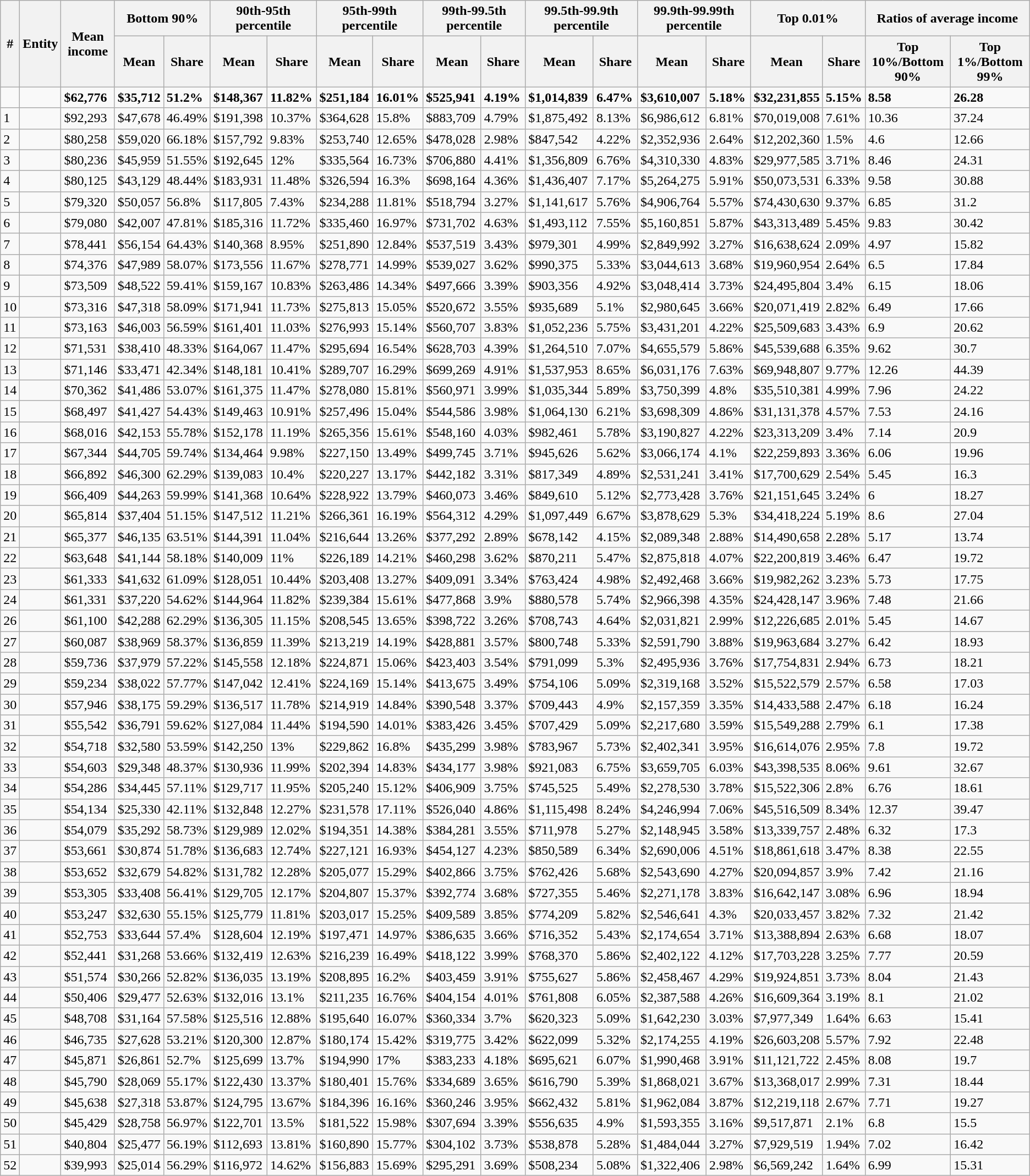<table class="wikitable sortable">
<tr>
<th rowspan="2">#</th>
<th rowspan="2">Entity</th>
<th rowspan="2">Mean income</th>
<th colspan="2">Bottom 90%</th>
<th colspan="2">90th-95th percentile</th>
<th colspan="2">95th-99th percentile</th>
<th colspan="2">99th-99.5th percentile</th>
<th colspan="2">99.5th-99.9th percentile</th>
<th colspan="2">99.9th-99.99th percentile</th>
<th colspan="2">Top 0.01%</th>
<th colspan="2">Ratios of average income</th>
</tr>
<tr>
<th>Mean</th>
<th>Share</th>
<th>Mean</th>
<th>Share</th>
<th>Mean</th>
<th>Share</th>
<th>Mean</th>
<th>Share</th>
<th>Mean</th>
<th>Share</th>
<th>Mean</th>
<th>Share</th>
<th>Mean</th>
<th>Share</th>
<th>Top 10%/Bottom 90%</th>
<th>Top 1%/Bottom 99%</th>
</tr>
<tr>
<td></td>
<td><strong></strong></td>
<td><strong>$62,776</strong></td>
<td><strong>$35,712</strong></td>
<td><strong>51.2%</strong></td>
<td><strong>$148,367</strong></td>
<td><strong>11.82%</strong></td>
<td><strong>$251,184</strong></td>
<td><strong>16.01%</strong></td>
<td><strong>$525,941</strong></td>
<td><strong>4.19%</strong></td>
<td><strong>$1,014,839</strong></td>
<td><strong>6.47%</strong></td>
<td><strong>$3,610,007</strong></td>
<td><strong>5.18%</strong></td>
<td><strong>$32,231,855</strong></td>
<td><strong>5.15%</strong></td>
<td><strong>8.58</strong></td>
<td><strong>26.28</strong></td>
</tr>
<tr>
<td>1</td>
<td></td>
<td>$92,293</td>
<td>$47,678</td>
<td>46.49%</td>
<td>$191,398</td>
<td>10.37%</td>
<td>$364,628</td>
<td>15.8%</td>
<td>$883,709</td>
<td>4.79%</td>
<td>$1,875,492</td>
<td>8.13%</td>
<td>$6,986,612</td>
<td>6.81%</td>
<td>$70,019,008</td>
<td>7.61%</td>
<td>10.36</td>
<td>37.24</td>
</tr>
<tr>
<td>2</td>
<td></td>
<td>$80,258</td>
<td>$59,020</td>
<td>66.18%</td>
<td>$157,792</td>
<td>9.83%</td>
<td>$253,740</td>
<td>12.65%</td>
<td>$478,028</td>
<td>2.98%</td>
<td>$847,542</td>
<td>4.22%</td>
<td>$2,352,936</td>
<td>2.64%</td>
<td>$12,202,360</td>
<td>1.5%</td>
<td>4.6</td>
<td>12.66</td>
</tr>
<tr>
<td>3</td>
<td></td>
<td>$80,236</td>
<td>$45,959</td>
<td>51.55%</td>
<td>$192,645</td>
<td>12%</td>
<td>$335,564</td>
<td>16.73%</td>
<td>$706,880</td>
<td>4.41%</td>
<td>$1,356,809</td>
<td>6.76%</td>
<td>$4,310,330</td>
<td>4.83%</td>
<td>$29,977,585</td>
<td>3.71%</td>
<td>8.46</td>
<td>24.31</td>
</tr>
<tr>
<td>4</td>
<td></td>
<td>$80,125</td>
<td>$43,129</td>
<td>48.44%</td>
<td>$183,931</td>
<td>11.48%</td>
<td>$326,594</td>
<td>16.3%</td>
<td>$698,164</td>
<td>4.36%</td>
<td>$1,436,407</td>
<td>7.17%</td>
<td>$5,264,275</td>
<td>5.91%</td>
<td>$50,073,531</td>
<td>6.33%</td>
<td>9.58</td>
<td>30.88</td>
</tr>
<tr>
<td>5</td>
<td></td>
<td>$79,320</td>
<td>$50,057</td>
<td>56.8%</td>
<td>$117,805</td>
<td>7.43%</td>
<td>$234,288</td>
<td>11.81%</td>
<td>$518,794</td>
<td>3.27%</td>
<td>$1,141,617</td>
<td>5.76%</td>
<td>$4,906,764</td>
<td>5.57%</td>
<td>$74,430,630</td>
<td>9.37%</td>
<td>6.85</td>
<td>31.2</td>
</tr>
<tr>
<td>6</td>
<td></td>
<td>$79,080</td>
<td>$42,007</td>
<td>47.81%</td>
<td>$185,316</td>
<td>11.72%</td>
<td>$335,460</td>
<td>16.97%</td>
<td>$731,702</td>
<td>4.63%</td>
<td>$1,493,112</td>
<td>7.55%</td>
<td>$5,160,851</td>
<td>5.87%</td>
<td>$43,313,489</td>
<td>5.45%</td>
<td>9.83</td>
<td>30.42</td>
</tr>
<tr>
<td>7</td>
<td></td>
<td>$78,441</td>
<td>$56,154</td>
<td>64.43%</td>
<td>$140,368</td>
<td>8.95%</td>
<td>$251,890</td>
<td>12.84%</td>
<td>$537,519</td>
<td>3.43%</td>
<td>$979,301</td>
<td>4.99%</td>
<td>$2,849,992</td>
<td>3.27%</td>
<td>$16,638,624</td>
<td>2.09%</td>
<td>4.97</td>
<td>15.82</td>
</tr>
<tr>
<td>8</td>
<td></td>
<td>$74,376</td>
<td>$47,989</td>
<td>58.07%</td>
<td>$173,556</td>
<td>11.67%</td>
<td>$278,771</td>
<td>14.99%</td>
<td>$539,027</td>
<td>3.62%</td>
<td>$990,375</td>
<td>5.33%</td>
<td>$3,044,613</td>
<td>3.68%</td>
<td>$19,960,954</td>
<td>2.64%</td>
<td>6.5</td>
<td>17.84</td>
</tr>
<tr>
<td>9</td>
<td></td>
<td>$73,509</td>
<td>$48,522</td>
<td>59.41%</td>
<td>$159,167</td>
<td>10.83%</td>
<td>$263,486</td>
<td>14.34%</td>
<td>$497,666</td>
<td>3.39%</td>
<td>$903,356</td>
<td>4.92%</td>
<td>$3,048,414</td>
<td>3.73%</td>
<td>$24,495,804</td>
<td>3.4%</td>
<td>6.15</td>
<td>18.06</td>
</tr>
<tr>
<td>10</td>
<td></td>
<td>$73,316</td>
<td>$47,318</td>
<td>58.09%</td>
<td>$171,941</td>
<td>11.73%</td>
<td>$275,813</td>
<td>15.05%</td>
<td>$520,672</td>
<td>3.55%</td>
<td>$935,689</td>
<td>5.1%</td>
<td>$2,980,645</td>
<td>3.66%</td>
<td>$20,071,419</td>
<td>2.82%</td>
<td>6.49</td>
<td>17.66</td>
</tr>
<tr>
<td>11</td>
<td></td>
<td>$73,163</td>
<td>$46,003</td>
<td>56.59%</td>
<td>$161,401</td>
<td>11.03%</td>
<td>$276,993</td>
<td>15.14%</td>
<td>$560,707</td>
<td>3.83%</td>
<td>$1,052,236</td>
<td>5.75%</td>
<td>$3,431,201</td>
<td>4.22%</td>
<td>$25,509,683</td>
<td>3.43%</td>
<td>6.9</td>
<td>20.62</td>
</tr>
<tr>
<td>12</td>
<td></td>
<td>$71,531</td>
<td>$38,410</td>
<td>48.33%</td>
<td>$164,067</td>
<td>11.47%</td>
<td>$295,694</td>
<td>16.54%</td>
<td>$628,703</td>
<td>4.39%</td>
<td>$1,264,510</td>
<td>7.07%</td>
<td>$4,655,579</td>
<td>5.86%</td>
<td>$45,539,688</td>
<td>6.35%</td>
<td>9.62</td>
<td>30.7</td>
</tr>
<tr>
<td>13</td>
<td></td>
<td>$71,146</td>
<td>$33,471</td>
<td>42.34%</td>
<td>$148,181</td>
<td>10.41%</td>
<td>$289,707</td>
<td>16.29%</td>
<td>$699,269</td>
<td>4.91%</td>
<td>$1,537,953</td>
<td>8.65%</td>
<td>$6,031,176</td>
<td>7.63%</td>
<td>$69,948,807</td>
<td>9.77%</td>
<td>12.26</td>
<td>44.39</td>
</tr>
<tr>
<td>14</td>
<td></td>
<td>$70,362</td>
<td>$41,486</td>
<td>53.07%</td>
<td>$161,375</td>
<td>11.47%</td>
<td>$278,080</td>
<td>15.81%</td>
<td>$560,971</td>
<td>3.99%</td>
<td>$1,035,344</td>
<td>5.89%</td>
<td>$3,750,399</td>
<td>4.8%</td>
<td>$35,510,381</td>
<td>4.99%</td>
<td>7.96</td>
<td>24.22</td>
</tr>
<tr>
<td>15</td>
<td></td>
<td>$68,497</td>
<td>$41,427</td>
<td>54.43%</td>
<td>$149,463</td>
<td>10.91%</td>
<td>$257,496</td>
<td>15.04%</td>
<td>$544,586</td>
<td>3.98%</td>
<td>$1,064,130</td>
<td>6.21%</td>
<td>$3,698,309</td>
<td>4.86%</td>
<td>$31,131,378</td>
<td>4.57%</td>
<td>7.53</td>
<td>24.16</td>
</tr>
<tr>
<td>16</td>
<td></td>
<td>$68,016</td>
<td>$42,153</td>
<td>55.78%</td>
<td>$152,178</td>
<td>11.19%</td>
<td>$265,356</td>
<td>15.61%</td>
<td>$548,160</td>
<td>4.03%</td>
<td>$982,461</td>
<td>5.78%</td>
<td>$3,190,827</td>
<td>4.22%</td>
<td>$23,313,209</td>
<td>3.4%</td>
<td>7.14</td>
<td>20.9</td>
</tr>
<tr>
<td>17</td>
<td></td>
<td>$67,344</td>
<td>$44,705</td>
<td>59.74%</td>
<td>$134,464</td>
<td>9.98%</td>
<td>$227,150</td>
<td>13.49%</td>
<td>$499,745</td>
<td>3.71%</td>
<td>$945,626</td>
<td>5.62%</td>
<td>$3,066,174</td>
<td>4.1%</td>
<td>$22,259,893</td>
<td>3.36%</td>
<td>6.06</td>
<td>19.96</td>
</tr>
<tr>
<td>18</td>
<td></td>
<td>$66,892</td>
<td>$46,300</td>
<td>62.29%</td>
<td>$139,083</td>
<td>10.4%</td>
<td>$220,227</td>
<td>13.17%</td>
<td>$442,182</td>
<td>3.31%</td>
<td>$817,349</td>
<td>4.89%</td>
<td>$2,531,241</td>
<td>3.41%</td>
<td>$17,700,629</td>
<td>2.54%</td>
<td>5.45</td>
<td>16.3</td>
</tr>
<tr>
<td>19</td>
<td></td>
<td>$66,409</td>
<td>$44,263</td>
<td>59.99%</td>
<td>$141,368</td>
<td>10.64%</td>
<td>$228,922</td>
<td>13.79%</td>
<td>$460,073</td>
<td>3.46%</td>
<td>$849,610</td>
<td>5.12%</td>
<td>$2,773,428</td>
<td>3.76%</td>
<td>$21,151,645</td>
<td>3.24%</td>
<td>6</td>
<td>18.27</td>
</tr>
<tr>
<td>20</td>
<td></td>
<td>$65,814</td>
<td>$37,404</td>
<td>51.15%</td>
<td>$147,512</td>
<td>11.21%</td>
<td>$266,361</td>
<td>16.19%</td>
<td>$564,312</td>
<td>4.29%</td>
<td>$1,097,449</td>
<td>6.67%</td>
<td>$3,878,629</td>
<td>5.3%</td>
<td>$34,418,224</td>
<td>5.19%</td>
<td>8.6</td>
<td>27.04</td>
</tr>
<tr>
<td>21</td>
<td></td>
<td>$65,377</td>
<td>$46,135</td>
<td>63.51%</td>
<td>$144,391</td>
<td>11.04%</td>
<td>$216,644</td>
<td>13.26%</td>
<td>$377,292</td>
<td>2.89%</td>
<td>$678,142</td>
<td>4.15%</td>
<td>$2,089,348</td>
<td>2.88%</td>
<td>$14,490,658</td>
<td>2.28%</td>
<td>5.17</td>
<td>13.74</td>
</tr>
<tr>
<td>22</td>
<td></td>
<td>$63,648</td>
<td>$41,144</td>
<td>58.18%</td>
<td>$140,009</td>
<td>11%</td>
<td>$226,189</td>
<td>14.21%</td>
<td>$460,298</td>
<td>3.62%</td>
<td>$870,211</td>
<td>5.47%</td>
<td>$2,875,818</td>
<td>4.07%</td>
<td>$22,200,819</td>
<td>3.46%</td>
<td>6.47</td>
<td>19.72</td>
</tr>
<tr>
<td>23</td>
<td></td>
<td>$61,333</td>
<td>$41,632</td>
<td>61.09%</td>
<td>$128,051</td>
<td>10.44%</td>
<td>$203,408</td>
<td>13.27%</td>
<td>$409,091</td>
<td>3.34%</td>
<td>$763,424</td>
<td>4.98%</td>
<td>$2,492,468</td>
<td>3.66%</td>
<td>$19,982,262</td>
<td>3.23%</td>
<td>5.73</td>
<td>17.75</td>
</tr>
<tr>
<td>24</td>
<td></td>
<td>$61,331</td>
<td>$37,220</td>
<td>54.62%</td>
<td>$144,964</td>
<td>11.82%</td>
<td>$239,384</td>
<td>15.61%</td>
<td>$477,868</td>
<td>3.9%</td>
<td>$880,578</td>
<td>5.74%</td>
<td>$2,966,398</td>
<td>4.35%</td>
<td>$24,428,147</td>
<td>3.96%</td>
<td>7.48</td>
<td>21.66</td>
</tr>
<tr>
<td>26</td>
<td></td>
<td>$61,100</td>
<td>$42,288</td>
<td>62.29%</td>
<td>$136,305</td>
<td>11.15%</td>
<td>$208,545</td>
<td>13.65%</td>
<td>$398,722</td>
<td>3.26%</td>
<td>$708,743</td>
<td>4.64%</td>
<td>$2,031,821</td>
<td>2.99%</td>
<td>$12,226,685</td>
<td>2.01%</td>
<td>5.45</td>
<td>14.67</td>
</tr>
<tr>
<td>27</td>
<td></td>
<td>$60,087</td>
<td>$38,969</td>
<td>58.37%</td>
<td>$136,859</td>
<td>11.39%</td>
<td>$213,219</td>
<td>14.19%</td>
<td>$428,881</td>
<td>3.57%</td>
<td>$800,748</td>
<td>5.33%</td>
<td>$2,591,790</td>
<td>3.88%</td>
<td>$19,963,684</td>
<td>3.27%</td>
<td>6.42</td>
<td>18.93</td>
</tr>
<tr>
<td>28</td>
<td></td>
<td>$59,736</td>
<td>$37,979</td>
<td>57.22%</td>
<td>$145,558</td>
<td>12.18%</td>
<td>$224,871</td>
<td>15.06%</td>
<td>$423,403</td>
<td>3.54%</td>
<td>$791,099</td>
<td>5.3%</td>
<td>$2,495,936</td>
<td>3.76%</td>
<td>$17,754,831</td>
<td>2.94%</td>
<td>6.73</td>
<td>18.21</td>
</tr>
<tr>
<td>29</td>
<td></td>
<td>$59,234</td>
<td>$38,022</td>
<td>57.77%</td>
<td>$147,042</td>
<td>12.41%</td>
<td>$224,169</td>
<td>15.14%</td>
<td>$413,675</td>
<td>3.49%</td>
<td>$754,106</td>
<td>5.09%</td>
<td>$2,319,168</td>
<td>3.52%</td>
<td>$15,522,579</td>
<td>2.57%</td>
<td>6.58</td>
<td>17.03</td>
</tr>
<tr>
<td>30</td>
<td></td>
<td>$57,946</td>
<td>$38,175</td>
<td>59.29%</td>
<td>$136,517</td>
<td>11.78%</td>
<td>$214,919</td>
<td>14.84%</td>
<td>$390,548</td>
<td>3.37%</td>
<td>$709,443</td>
<td>4.9%</td>
<td>$2,157,359</td>
<td>3.35%</td>
<td>$14,433,588</td>
<td>2.47%</td>
<td>6.18</td>
<td>16.24</td>
</tr>
<tr>
<td>31</td>
<td></td>
<td>$55,542</td>
<td>$36,791</td>
<td>59.62%</td>
<td>$127,084</td>
<td>11.44%</td>
<td>$194,590</td>
<td>14.01%</td>
<td>$383,426</td>
<td>3.45%</td>
<td>$707,429</td>
<td>5.09%</td>
<td>$2,217,680</td>
<td>3.59%</td>
<td>$15,549,288</td>
<td>2.79%</td>
<td>6.1</td>
<td>17.38</td>
</tr>
<tr>
<td>32</td>
<td></td>
<td>$54,718</td>
<td>$32,580</td>
<td>53.59%</td>
<td>$142,250</td>
<td>13%</td>
<td>$229,862</td>
<td>16.8%</td>
<td>$435,299</td>
<td>3.98%</td>
<td>$783,967</td>
<td>5.73%</td>
<td>$2,402,341</td>
<td>3.95%</td>
<td>$16,614,076</td>
<td>2.95%</td>
<td>7.8</td>
<td>19.72</td>
</tr>
<tr>
<td>33</td>
<td></td>
<td>$54,603</td>
<td>$29,348</td>
<td>48.37%</td>
<td>$130,936</td>
<td>11.99%</td>
<td>$202,394</td>
<td>14.83%</td>
<td>$434,177</td>
<td>3.98%</td>
<td>$921,083</td>
<td>6.75%</td>
<td>$3,659,705</td>
<td>6.03%</td>
<td>$43,398,535</td>
<td>8.06%</td>
<td>9.61</td>
<td>32.67</td>
</tr>
<tr>
<td>34</td>
<td></td>
<td>$54,286</td>
<td>$34,445</td>
<td>57.11%</td>
<td>$129,717</td>
<td>11.95%</td>
<td>$205,240</td>
<td>15.12%</td>
<td>$406,909</td>
<td>3.75%</td>
<td>$745,525</td>
<td>5.49%</td>
<td>$2,278,530</td>
<td>3.78%</td>
<td>$15,522,306</td>
<td>2.8%</td>
<td>6.76</td>
<td>18.61</td>
</tr>
<tr>
<td>35</td>
<td></td>
<td>$54,134</td>
<td>$25,330</td>
<td>42.11%</td>
<td>$132,848</td>
<td>12.27%</td>
<td>$231,578</td>
<td>17.11%</td>
<td>$526,040</td>
<td>4.86%</td>
<td>$1,115,498</td>
<td>8.24%</td>
<td>$4,246,994</td>
<td>7.06%</td>
<td>$45,516,509</td>
<td>8.34%</td>
<td>12.37</td>
<td>39.47</td>
</tr>
<tr>
<td>36</td>
<td></td>
<td>$54,079</td>
<td>$35,292</td>
<td>58.73%</td>
<td>$129,989</td>
<td>12.02%</td>
<td>$194,351</td>
<td>14.38%</td>
<td>$384,281</td>
<td>3.55%</td>
<td>$711,978</td>
<td>5.27%</td>
<td>$2,148,945</td>
<td>3.58%</td>
<td>$13,339,757</td>
<td>2.48%</td>
<td>6.32</td>
<td>17.3</td>
</tr>
<tr>
<td>37</td>
<td></td>
<td>$53,661</td>
<td>$30,874</td>
<td>51.78%</td>
<td>$136,683</td>
<td>12.74%</td>
<td>$227,121</td>
<td>16.93%</td>
<td>$454,127</td>
<td>4.23%</td>
<td>$850,589</td>
<td>6.34%</td>
<td>$2,690,006</td>
<td>4.51%</td>
<td>$18,861,618</td>
<td>3.47%</td>
<td>8.38</td>
<td>22.55</td>
</tr>
<tr>
<td>38</td>
<td></td>
<td>$53,652</td>
<td>$32,679</td>
<td>54.82%</td>
<td>$131,782</td>
<td>12.28%</td>
<td>$205,077</td>
<td>15.29%</td>
<td>$402,866</td>
<td>3.75%</td>
<td>$762,426</td>
<td>5.68%</td>
<td>$2,543,690</td>
<td>4.27%</td>
<td>$20,094,857</td>
<td>3.9%</td>
<td>7.42</td>
<td>21.16</td>
</tr>
<tr>
<td>39</td>
<td></td>
<td>$53,305</td>
<td>$33,408</td>
<td>56.41%</td>
<td>$129,705</td>
<td>12.17%</td>
<td>$204,807</td>
<td>15.37%</td>
<td>$392,774</td>
<td>3.68%</td>
<td>$727,355</td>
<td>5.46%</td>
<td>$2,271,178</td>
<td>3.83%</td>
<td>$16,642,147</td>
<td>3.08%</td>
<td>6.96</td>
<td>18.94</td>
</tr>
<tr>
<td>40</td>
<td></td>
<td>$53,247</td>
<td>$32,630</td>
<td>55.15%</td>
<td>$125,779</td>
<td>11.81%</td>
<td>$203,017</td>
<td>15.25%</td>
<td>$409,589</td>
<td>3.85%</td>
<td>$774,209</td>
<td>5.82%</td>
<td>$2,546,641</td>
<td>4.3%</td>
<td>$20,033,457</td>
<td>3.82%</td>
<td>7.32</td>
<td>21.42</td>
</tr>
<tr>
<td>41</td>
<td></td>
<td>$52,753</td>
<td>$33,644</td>
<td>57.4%</td>
<td>$128,604</td>
<td>12.19%</td>
<td>$197,471</td>
<td>14.97%</td>
<td>$386,635</td>
<td>3.66%</td>
<td>$716,352</td>
<td>5.43%</td>
<td>$2,174,654</td>
<td>3.71%</td>
<td>$13,388,894</td>
<td>2.63%</td>
<td>6.68</td>
<td>18.07</td>
</tr>
<tr>
<td>42</td>
<td></td>
<td>$52,441</td>
<td>$31,268</td>
<td>53.66%</td>
<td>$132,419</td>
<td>12.63%</td>
<td>$216,239</td>
<td>16.49%</td>
<td>$418,122</td>
<td>3.99%</td>
<td>$768,370</td>
<td>5.86%</td>
<td>$2,402,122</td>
<td>4.12%</td>
<td>$17,703,228</td>
<td>3.25%</td>
<td>7.77</td>
<td>20.59</td>
</tr>
<tr>
<td>43</td>
<td></td>
<td>$51,574</td>
<td>$30,266</td>
<td>52.82%</td>
<td>$136,035</td>
<td>13.19%</td>
<td>$208,895</td>
<td>16.2%</td>
<td>$403,459</td>
<td>3.91%</td>
<td>$755,627</td>
<td>5.86%</td>
<td>$2,458,467</td>
<td>4.29%</td>
<td>$19,924,851</td>
<td>3.73%</td>
<td>8.04</td>
<td>21.43</td>
</tr>
<tr>
<td>44</td>
<td></td>
<td>$50,406</td>
<td>$29,477</td>
<td>52.63%</td>
<td>$132,016</td>
<td>13.1%</td>
<td>$211,235</td>
<td>16.76%</td>
<td>$404,154</td>
<td>4.01%</td>
<td>$761,808</td>
<td>6.05%</td>
<td>$2,387,588</td>
<td>4.26%</td>
<td>$16,609,364</td>
<td>3.19%</td>
<td>8.1</td>
<td>21.02</td>
</tr>
<tr>
<td>45</td>
<td></td>
<td>$48,708</td>
<td>$31,164</td>
<td>57.58%</td>
<td>$125,516</td>
<td>12.88%</td>
<td>$195,640</td>
<td>16.07%</td>
<td>$360,334</td>
<td>3.7%</td>
<td>$620,323</td>
<td>5.09%</td>
<td>$1,642,230</td>
<td>3.03%</td>
<td>$7,977,349</td>
<td>1.64%</td>
<td>6.63</td>
<td>15.41</td>
</tr>
<tr>
<td>46</td>
<td></td>
<td>$46,735</td>
<td>$27,628</td>
<td>53.21%</td>
<td>$120,300</td>
<td>12.87%</td>
<td>$180,174</td>
<td>15.42%</td>
<td>$319,775</td>
<td>3.42%</td>
<td>$622,099</td>
<td>5.32%</td>
<td>$2,174,255</td>
<td>4.19%</td>
<td>$26,603,208</td>
<td>5.57%</td>
<td>7.92</td>
<td>22.48</td>
</tr>
<tr>
<td>47</td>
<td></td>
<td>$45,871</td>
<td>$26,861</td>
<td>52.7%</td>
<td>$125,699</td>
<td>13.7%</td>
<td>$194,990</td>
<td>17%</td>
<td>$383,233</td>
<td>4.18%</td>
<td>$695,621</td>
<td>6.07%</td>
<td>$1,990,468</td>
<td>3.91%</td>
<td>$11,121,722</td>
<td>2.45%</td>
<td>8.08</td>
<td>19.7</td>
</tr>
<tr>
<td>48</td>
<td></td>
<td>$45,790</td>
<td>$28,069</td>
<td>55.17%</td>
<td>$122,430</td>
<td>13.37%</td>
<td>$180,401</td>
<td>15.76%</td>
<td>$334,689</td>
<td>3.65%</td>
<td>$616,790</td>
<td>5.39%</td>
<td>$1,868,021</td>
<td>3.67%</td>
<td>$13,368,017</td>
<td>2.99%</td>
<td>7.31</td>
<td>18.44</td>
</tr>
<tr>
<td>49</td>
<td></td>
<td>$45,638</td>
<td>$27,318</td>
<td>53.87%</td>
<td>$124,795</td>
<td>13.67%</td>
<td>$184,396</td>
<td>16.16%</td>
<td>$360,246</td>
<td>3.95%</td>
<td>$662,432</td>
<td>5.81%</td>
<td>$1,962,084</td>
<td>3.87%</td>
<td>$12,219,118</td>
<td>2.67%</td>
<td>7.71</td>
<td>19.27</td>
</tr>
<tr>
<td>50</td>
<td></td>
<td>$45,429</td>
<td>$28,758</td>
<td>56.97%</td>
<td>$122,701</td>
<td>13.5%</td>
<td>$181,522</td>
<td>15.98%</td>
<td>$307,694</td>
<td>3.39%</td>
<td>$556,635</td>
<td>4.9%</td>
<td>$1,593,355</td>
<td>3.16%</td>
<td>$9,517,871</td>
<td>2.1%</td>
<td>6.8</td>
<td>15.5</td>
</tr>
<tr>
<td>51</td>
<td></td>
<td>$40,804</td>
<td>$25,477</td>
<td>56.19%</td>
<td>$112,693</td>
<td>13.81%</td>
<td>$160,890</td>
<td>15.77%</td>
<td>$304,102</td>
<td>3.73%</td>
<td>$538,878</td>
<td>5.28%</td>
<td>$1,484,044</td>
<td>3.27%</td>
<td>$7,929,519</td>
<td>1.94%</td>
<td>7.02</td>
<td>16.42</td>
</tr>
<tr>
<td>52</td>
<td></td>
<td>$39,993</td>
<td>$25,014</td>
<td>56.29%</td>
<td>$116,972</td>
<td>14.62%</td>
<td>$156,883</td>
<td>15.69%</td>
<td>$295,291</td>
<td>3.69%</td>
<td>$508,234</td>
<td>5.08%</td>
<td>$1,322,406</td>
<td>2.98%</td>
<td>$6,569,242</td>
<td>1.64%</td>
<td>6.99</td>
<td>15.31</td>
</tr>
</table>
